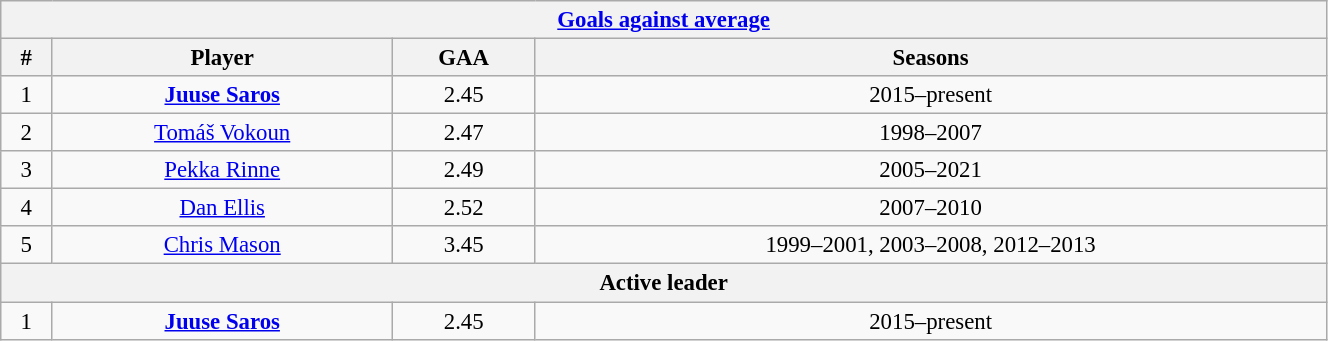<table class="wikitable" style="text-align: center; font-size: 95%" width="70%">
<tr>
<th colspan="4"><a href='#'>Goals against average</a></th>
</tr>
<tr>
<th>#</th>
<th>Player</th>
<th>GAA</th>
<th>Seasons</th>
</tr>
<tr>
<td>1</td>
<td><strong><a href='#'>Juuse Saros</a></strong></td>
<td>2.45</td>
<td>2015–present</td>
</tr>
<tr>
<td>2</td>
<td><a href='#'>Tomáš Vokoun</a></td>
<td>2.47</td>
<td>1998–2007</td>
</tr>
<tr>
<td>3</td>
<td><a href='#'>Pekka Rinne</a></td>
<td>2.49</td>
<td>2005–2021</td>
</tr>
<tr>
<td>4</td>
<td><a href='#'>Dan Ellis</a></td>
<td>2.52</td>
<td>2007–2010</td>
</tr>
<tr>
<td>5</td>
<td><a href='#'>Chris Mason</a></td>
<td>3.45</td>
<td>1999–2001, 2003–2008, 2012–2013</td>
</tr>
<tr>
<th colspan="4">Active leader</th>
</tr>
<tr>
<td>1</td>
<td><strong><a href='#'>Juuse Saros</a></strong></td>
<td>2.45</td>
<td>2015–present</td>
</tr>
</table>
